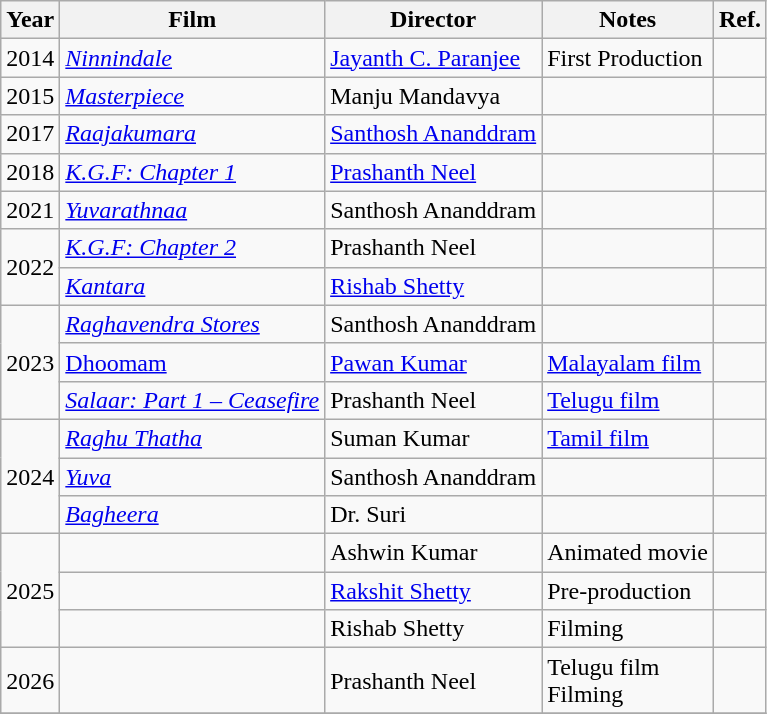<table class="wikitable sortable plainrowheaders">
<tr style="text-align:center;">
<th scope="col">Year</th>
<th scope="col">Film</th>
<th scope="col">Director</th>
<th scope="col">Notes</th>
<th>Ref.</th>
</tr>
<tr>
<td>2014</td>
<td><em><a href='#'>Ninnindale</a></em></td>
<td><a href='#'>Jayanth C. Paranjee</a></td>
<td>First Production</td>
<td></td>
</tr>
<tr>
<td>2015</td>
<td><a href='#'><em>Masterpiece</em></a></td>
<td>Manju Mandavya</td>
<td></td>
<td></td>
</tr>
<tr>
<td>2017</td>
<td><em><a href='#'>Raajakumara</a></em></td>
<td><a href='#'>Santhosh Ananddram</a></td>
<td></td>
<td></td>
</tr>
<tr>
<td>2018</td>
<td><em><a href='#'>K.G.F: Chapter 1</a></em></td>
<td><a href='#'>Prashanth Neel</a></td>
<td></td>
<td></td>
</tr>
<tr>
<td>2021</td>
<td><em><a href='#'>Yuvarathnaa</a></em></td>
<td>Santhosh Ananddram</td>
<td></td>
<td></td>
</tr>
<tr>
<td rowspan="2">2022</td>
<td><em><a href='#'>K.G.F: Chapter 2</a></em></td>
<td>Prashanth Neel</td>
<td></td>
<td></td>
</tr>
<tr>
<td><em><a href='#'>Kantara</a></em></td>
<td><a href='#'>Rishab Shetty</a></td>
<td></td>
<td></td>
</tr>
<tr>
<td rowspan="3">2023</td>
<td><em><a href='#'>Raghavendra Stores</a></em></td>
<td>Santhosh Ananddram</td>
<td></td>
<td></td>
</tr>
<tr>
<td><em><a href='#'></em>Dhoomam<em></a></em></td>
<td><a href='#'>Pawan Kumar</a></td>
<td><a href='#'>Malayalam film</a></td>
<td></td>
</tr>
<tr>
<td><em><a href='#'>Salaar: Part 1 – Ceasefire</a></em></td>
<td>Prashanth Neel</td>
<td><a href='#'>Telugu film</a></td>
<td></td>
</tr>
<tr>
<td rowspan="3">2024</td>
<td><em><a href='#'>Raghu Thatha</a></em></td>
<td>Suman Kumar</td>
<td><a href='#'>Tamil film</a></td>
<td></td>
</tr>
<tr>
<td><em><a href='#'>Yuva</a></em></td>
<td>Santhosh Ananddram</td>
<td></td>
<td></td>
</tr>
<tr>
<td><em><a href='#'>Bagheera</a></em></td>
<td>Dr. Suri</td>
<td></td>
<td></td>
</tr>
<tr>
<td rowspan="3">2025</td>
<td></td>
<td>Ashwin Kumar</td>
<td>Animated movie</td>
<td></td>
</tr>
<tr>
<td></td>
<td><a href='#'>Rakshit Shetty</a></td>
<td>Pre-production</td>
<td></td>
</tr>
<tr>
<td></td>
<td>Rishab Shetty</td>
<td>Filming</td>
<td></td>
</tr>
<tr>
<td>2026</td>
<td></td>
<td>Prashanth Neel</td>
<td>Telugu film <br> Filming</td>
<td></td>
</tr>
<tr>
</tr>
</table>
